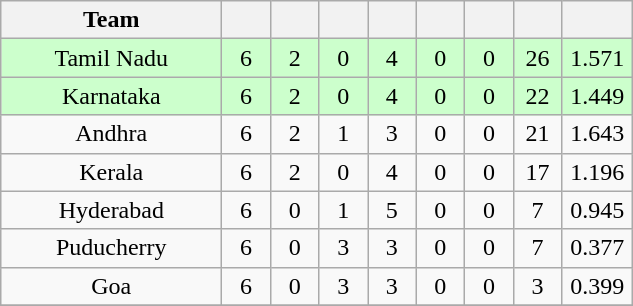<table class="wikitable" style="text-align:center">
<tr>
<th style="width:140px;">Team</th>
<th style="width:25px;"></th>
<th style="width:25px;"></th>
<th style="width:25px;"></th>
<th style="width:25px;"></th>
<th style="width:25px;"></th>
<th style="width:25px;"></th>
<th style="width:25px;"></th>
<th style="width:40px;"></th>
</tr>
<tr style="background:#cfc;">
<td>Tamil Nadu</td>
<td>6</td>
<td>2</td>
<td>0</td>
<td>4</td>
<td>0</td>
<td>0</td>
<td>26</td>
<td>1.571</td>
</tr>
<tr style="background:#cfc;">
<td>Karnataka</td>
<td>6</td>
<td>2</td>
<td>0</td>
<td>4</td>
<td>0</td>
<td>0</td>
<td>22</td>
<td>1.449</td>
</tr>
<tr>
<td>Andhra</td>
<td>6</td>
<td>2</td>
<td>1</td>
<td>3</td>
<td>0</td>
<td>0</td>
<td>21</td>
<td>1.643</td>
</tr>
<tr>
<td>Kerala</td>
<td>6</td>
<td>2</td>
<td>0</td>
<td>4</td>
<td>0</td>
<td>0</td>
<td>17</td>
<td>1.196</td>
</tr>
<tr>
<td>Hyderabad</td>
<td>6</td>
<td>0</td>
<td>1</td>
<td>5</td>
<td>0</td>
<td>0</td>
<td>7</td>
<td>0.945</td>
</tr>
<tr>
<td>Puducherry</td>
<td>6</td>
<td>0</td>
<td>3</td>
<td>3</td>
<td>0</td>
<td>0</td>
<td>7</td>
<td>0.377</td>
</tr>
<tr>
<td>Goa</td>
<td>6</td>
<td>0</td>
<td>3</td>
<td>3</td>
<td>0</td>
<td>0</td>
<td>3</td>
<td>0.399</td>
</tr>
<tr>
</tr>
</table>
